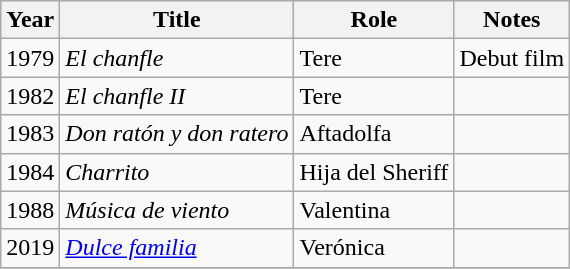<table class="wikitable sortable">
<tr>
<th>Year</th>
<th>Title</th>
<th>Role</th>
<th>Notes</th>
</tr>
<tr>
<td>1979</td>
<td><em>El chanfle</em></td>
<td>Tere</td>
<td>Debut film</td>
</tr>
<tr>
<td>1982</td>
<td><em>El chanfle II</em></td>
<td>Tere</td>
<td></td>
</tr>
<tr>
<td>1983</td>
<td><em>Don ratón y don ratero</em></td>
<td>Aftadolfa</td>
<td></td>
</tr>
<tr>
<td>1984</td>
<td><em>Charrito</em></td>
<td>Hija del Sheriff</td>
<td></td>
</tr>
<tr>
<td>1988</td>
<td><em>Música de viento</em></td>
<td>Valentina</td>
<td></td>
</tr>
<tr>
<td>2019</td>
<td><em><a href='#'>Dulce familia</a></em></td>
<td>Verónica</td>
<td></td>
</tr>
<tr>
</tr>
</table>
